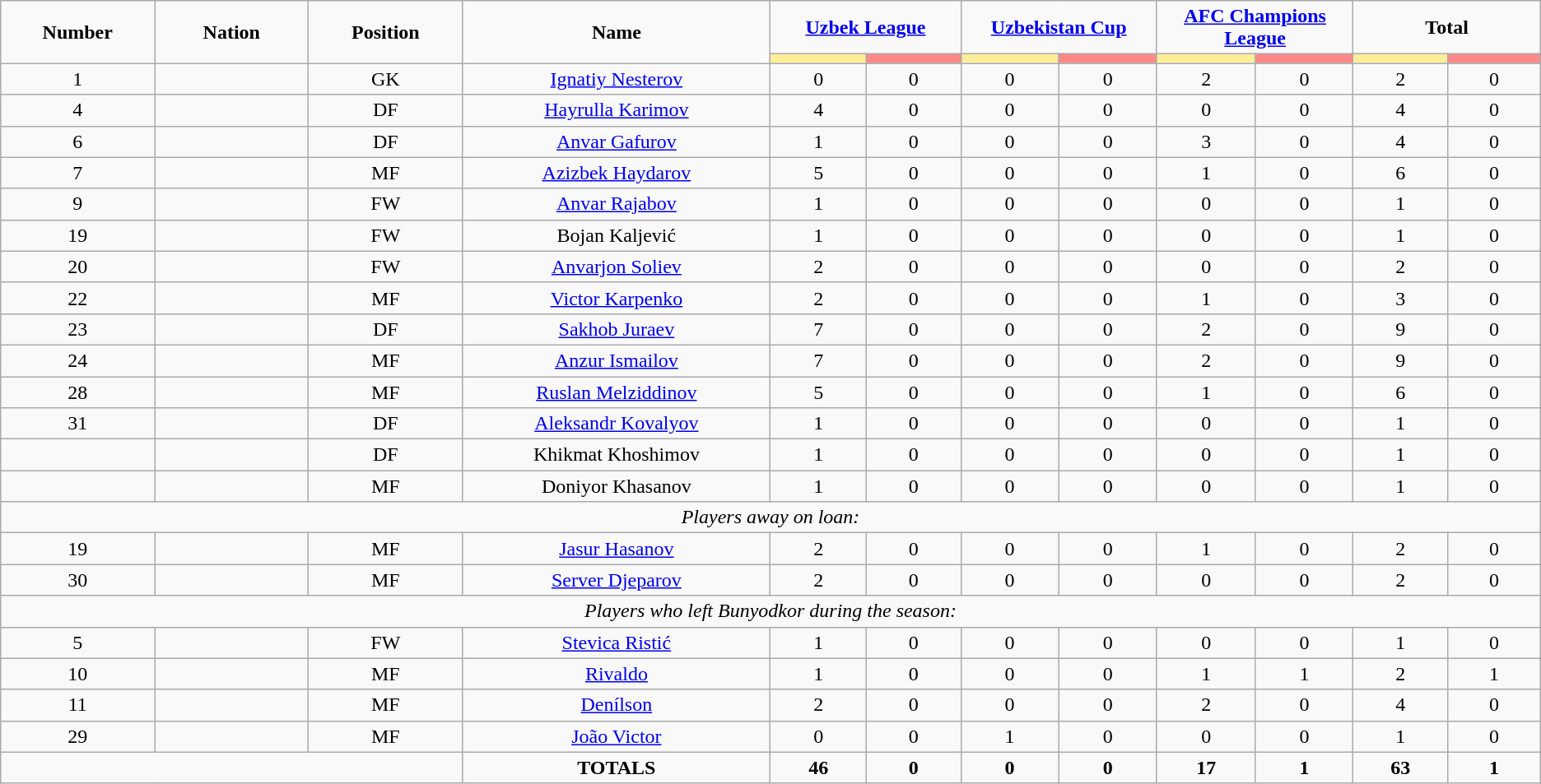<table class="wikitable" style="font-size: 100%; text-align: center;">
<tr>
<td rowspan="2" width="10%" align="center"><strong>Number</strong></td>
<td rowspan="2" width="10%" align="center"><strong>Nation</strong></td>
<td rowspan="2" width="10%" align="center"><strong>Position</strong></td>
<td rowspan="2" width="20%" align="center"><strong>Name</strong></td>
<td colspan="2" align="center"><strong><a href='#'>Uzbek League</a></strong></td>
<td colspan="2" align="center"><strong><a href='#'>Uzbekistan Cup</a></strong></td>
<td colspan="2" align="center"><strong><a href='#'>AFC Champions League</a></strong></td>
<td colspan="2" align="center"><strong>Total</strong></td>
</tr>
<tr>
<th width=80 style="background: #FFEE99"></th>
<th width=80 style="background: #FF8888"></th>
<th width=80 style="background: #FFEE99"></th>
<th width=80 style="background: #FF8888"></th>
<th width=80 style="background: #FFEE99"></th>
<th width=80 style="background: #FF8888"></th>
<th width=80 style="background: #FFEE99"></th>
<th width=80 style="background: #FF8888"></th>
</tr>
<tr>
<td>1</td>
<td></td>
<td>GK</td>
<td><a href='#'>Ignatiy Nesterov</a></td>
<td>0</td>
<td>0</td>
<td>0</td>
<td>0</td>
<td>2</td>
<td>0</td>
<td>2</td>
<td>0</td>
</tr>
<tr>
<td>4</td>
<td></td>
<td>DF</td>
<td><a href='#'>Hayrulla Karimov</a></td>
<td>4</td>
<td>0</td>
<td>0</td>
<td>0</td>
<td>0</td>
<td>0</td>
<td>4</td>
<td>0</td>
</tr>
<tr>
<td>6</td>
<td></td>
<td>DF</td>
<td><a href='#'>Anvar Gafurov</a></td>
<td>1</td>
<td>0</td>
<td>0</td>
<td>0</td>
<td>3</td>
<td>0</td>
<td>4</td>
<td>0</td>
</tr>
<tr>
<td>7</td>
<td></td>
<td>MF</td>
<td><a href='#'>Azizbek Haydarov</a></td>
<td>5</td>
<td>0</td>
<td>0</td>
<td>0</td>
<td>1</td>
<td>0</td>
<td>6</td>
<td>0</td>
</tr>
<tr>
<td>9</td>
<td></td>
<td>FW</td>
<td><a href='#'>Anvar Rajabov</a></td>
<td>1</td>
<td>0</td>
<td>0</td>
<td>0</td>
<td>0</td>
<td>0</td>
<td>1</td>
<td>0</td>
</tr>
<tr>
<td>19</td>
<td></td>
<td>FW</td>
<td>Bojan Kaljević</td>
<td>1</td>
<td>0</td>
<td>0</td>
<td>0</td>
<td>0</td>
<td>0</td>
<td>1</td>
<td>0</td>
</tr>
<tr>
<td>20</td>
<td></td>
<td>FW</td>
<td><a href='#'>Anvarjon Soliev</a></td>
<td>2</td>
<td>0</td>
<td>0</td>
<td>0</td>
<td>0</td>
<td>0</td>
<td>2</td>
<td>0</td>
</tr>
<tr>
<td>22</td>
<td></td>
<td>MF</td>
<td><a href='#'>Victor Karpenko</a></td>
<td>2</td>
<td>0</td>
<td>0</td>
<td>0</td>
<td>1</td>
<td>0</td>
<td>3</td>
<td>0</td>
</tr>
<tr>
<td>23</td>
<td></td>
<td>DF</td>
<td><a href='#'>Sakhob Juraev</a></td>
<td>7</td>
<td>0</td>
<td>0</td>
<td>0</td>
<td>2</td>
<td>0</td>
<td>9</td>
<td>0</td>
</tr>
<tr>
<td>24</td>
<td></td>
<td>MF</td>
<td><a href='#'>Anzur Ismailov</a></td>
<td>7</td>
<td>0</td>
<td>0</td>
<td>0</td>
<td>2</td>
<td>0</td>
<td>9</td>
<td>0</td>
</tr>
<tr>
<td>28</td>
<td></td>
<td>MF</td>
<td><a href='#'>Ruslan Melziddinov</a></td>
<td>5</td>
<td>0</td>
<td>0</td>
<td>0</td>
<td>1</td>
<td>0</td>
<td>6</td>
<td>0</td>
</tr>
<tr>
<td>31</td>
<td></td>
<td>DF</td>
<td><a href='#'>Aleksandr Kovalyov</a></td>
<td>1</td>
<td>0</td>
<td>0</td>
<td>0</td>
<td>0</td>
<td>0</td>
<td>1</td>
<td>0</td>
</tr>
<tr>
<td></td>
<td></td>
<td>DF</td>
<td>Khikmat Khoshimov</td>
<td>1</td>
<td>0</td>
<td>0</td>
<td>0</td>
<td>0</td>
<td>0</td>
<td>1</td>
<td>0</td>
</tr>
<tr>
<td></td>
<td></td>
<td>MF</td>
<td>Doniyor Khasanov</td>
<td>1</td>
<td>0</td>
<td>0</td>
<td>0</td>
<td>0</td>
<td>0</td>
<td>1</td>
<td>0</td>
</tr>
<tr>
<td colspan="14"><em>Players away on loan:</em></td>
</tr>
<tr>
<td>19</td>
<td></td>
<td>MF</td>
<td><a href='#'>Jasur Hasanov</a></td>
<td>2</td>
<td>0</td>
<td>0</td>
<td>0</td>
<td>1</td>
<td>0</td>
<td>2</td>
<td>0</td>
</tr>
<tr>
<td>30</td>
<td></td>
<td>MF</td>
<td><a href='#'>Server Djeparov</a></td>
<td>2</td>
<td>0</td>
<td>0</td>
<td>0</td>
<td>0</td>
<td>0</td>
<td>2</td>
<td>0</td>
</tr>
<tr>
<td colspan="14"><em>Players who left Bunyodkor during the season:</em></td>
</tr>
<tr>
<td>5</td>
<td></td>
<td>FW</td>
<td><a href='#'>Stevica Ristić</a></td>
<td>1</td>
<td>0</td>
<td>0</td>
<td>0</td>
<td>0</td>
<td>0</td>
<td>1</td>
<td>0</td>
</tr>
<tr>
<td>10</td>
<td></td>
<td>MF</td>
<td><a href='#'>Rivaldo</a></td>
<td>1</td>
<td>0</td>
<td>0</td>
<td>0</td>
<td>1</td>
<td>1</td>
<td>2</td>
<td>1</td>
</tr>
<tr>
<td>11</td>
<td></td>
<td>MF</td>
<td><a href='#'>Denílson</a></td>
<td>2</td>
<td>0</td>
<td>0</td>
<td>0</td>
<td>2</td>
<td>0</td>
<td>4</td>
<td>0</td>
</tr>
<tr>
<td>29</td>
<td></td>
<td>MF</td>
<td><a href='#'>João Victor</a></td>
<td>0</td>
<td>0</td>
<td>1</td>
<td>0</td>
<td>0</td>
<td>0</td>
<td>1</td>
<td>0</td>
</tr>
<tr>
<td colspan="3"></td>
<td><strong>TOTALS</strong></td>
<td><strong>46</strong></td>
<td><strong>0</strong></td>
<td><strong>0</strong></td>
<td><strong>0</strong></td>
<td><strong>17</strong></td>
<td><strong>1</strong></td>
<td><strong>63</strong></td>
<td><strong>1</strong></td>
</tr>
</table>
